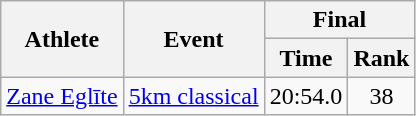<table class="wikitable">
<tr>
<th rowspan="2">Athlete</th>
<th rowspan="2">Event</th>
<th colspan="2">Final</th>
</tr>
<tr>
<th>Time</th>
<th>Rank</th>
</tr>
<tr>
<td rowspan="1"><a href='#'>Zane Eglīte</a></td>
<td><a href='#'>5km classical</a></td>
<td align="center">20:54.0</td>
<td align="center">38</td>
</tr>
</table>
